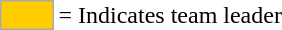<table>
<tr>
<td style="background-color:#FFCC00; border:1px solid #aaaaaa; width:2em;"></td>
<td>= Indicates team leader</td>
</tr>
</table>
